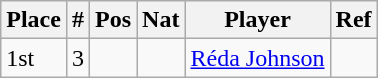<table class="wikitable">
<tr>
<th>Place</th>
<th>#</th>
<th>Pos</th>
<th>Nat</th>
<th>Player</th>
<th>Ref</th>
</tr>
<tr>
<td>1st</td>
<td>3</td>
<td></td>
<td></td>
<td><a href='#'>Réda Johnson</a></td>
<td></td>
</tr>
</table>
